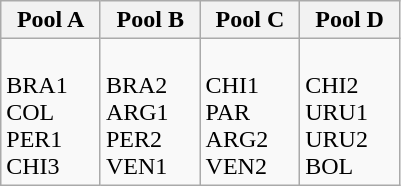<table class="wikitable">
<tr>
<th width=20%>Pool A</th>
<th width=20%>Pool B</th>
<th width=20%>Pool C</th>
<th width=20%>Pool D</th>
</tr>
<tr>
<td><br> BRA1<br>
 COL<br>
 PER1<br>
 CHI3</td>
<td><br> BRA2<br>
 ARG1<br>
 PER2<br>
 VEN1</td>
<td><br> CHI1<br>
 PAR<br>
 ARG2<br>
 VEN2</td>
<td><br> CHI2<br>
 URU1<br>
 URU2<br>
 BOL</td>
</tr>
</table>
